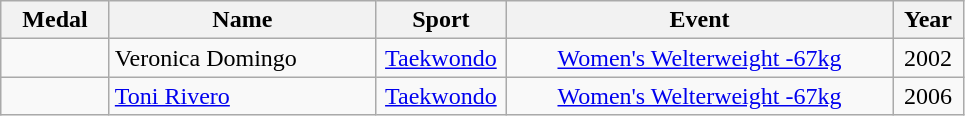<table class="wikitable"  style="font-size:100%;  text-align:center;">
<tr>
<th width="65">Medal</th>
<th width="170">Name</th>
<th width="80">Sport</th>
<th width="250">Event</th>
<th width="40">Year</th>
</tr>
<tr>
<td></td>
<td align=left>Veronica Domingo</td>
<td><a href='#'>Taekwondo</a></td>
<td><a href='#'>Women's Welterweight -67kg</a></td>
<td>2002</td>
</tr>
<tr>
<td></td>
<td align=left><a href='#'>Toni Rivero</a></td>
<td><a href='#'>Taekwondo</a></td>
<td><a href='#'>Women's Welterweight -67kg</a></td>
<td>2006</td>
</tr>
</table>
